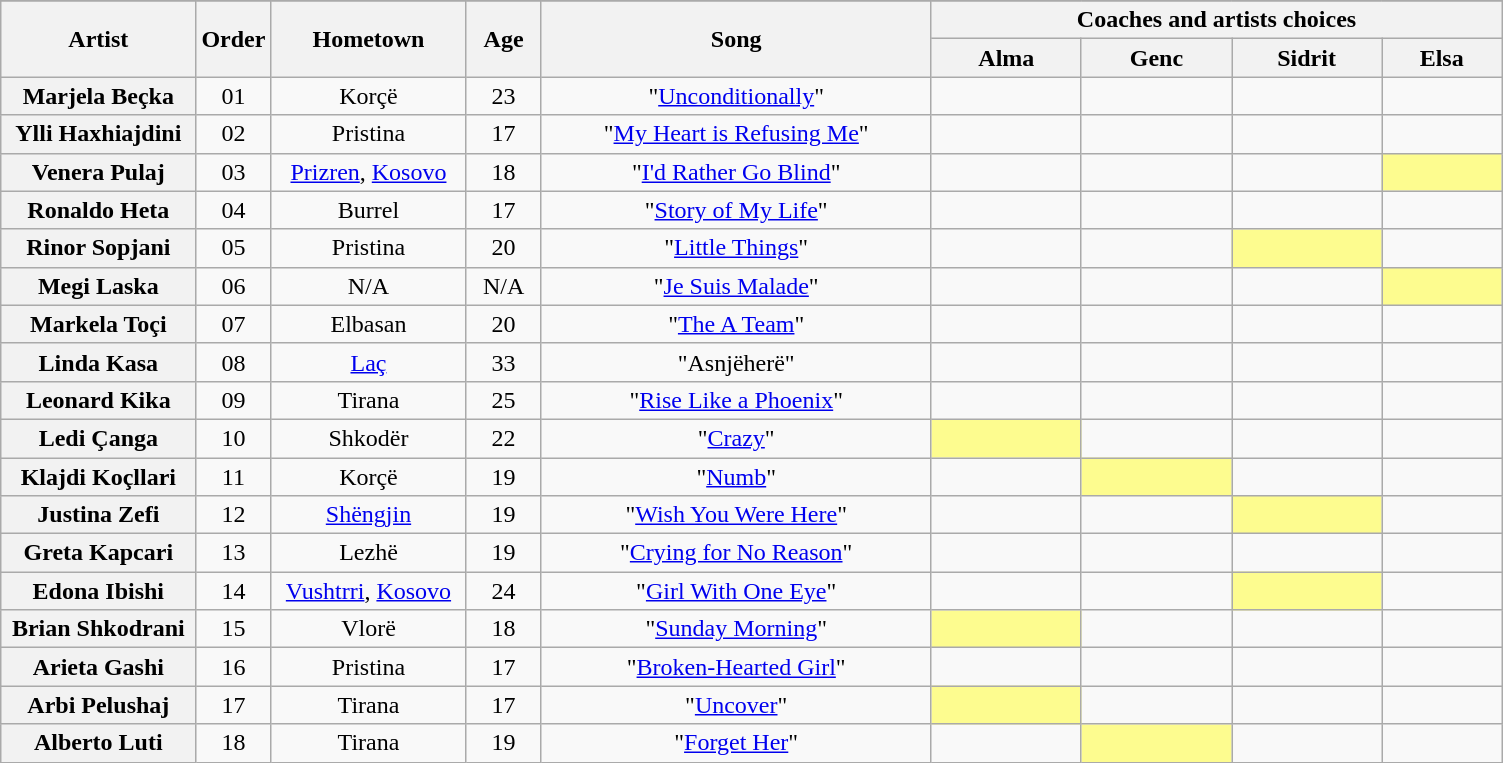<table class="wikitable plainrowheaders" style="text-align:center;">
<tr>
</tr>
<tr>
<th scope="col" rowspan="2" style="width:13%;">Artist</th>
<th scope="col" rowspan="2" style="width:05%;">Order</th>
<th scope="col" rowspan="2" style="width:13%;">Hometown</th>
<th scope="col" rowspan="2" style="width:05%;">Age</th>
<th scope="col" rowspan="2" style="width:26%;">Song</th>
<th colspan="4" style="width:40%;">Coaches and artists choices</th>
</tr>
<tr>
<th style="width:10%;">Alma</th>
<th style="width:10%;">Genc</th>
<th style="width:10%;">Sidrit</th>
<th style="width:10%;">Elsa</th>
</tr>
<tr>
<th scope="row">Marjela Beçka</th>
<td>01</td>
<td>Korçë</td>
<td>23</td>
<td>"<a href='#'>Unconditionally</a>"</td>
<td></td>
<td></td>
<td></td>
<td></td>
</tr>
<tr>
<th scope="row">Ylli Haxhiajdini</th>
<td>02</td>
<td>Pristina</td>
<td>17</td>
<td>"<a href='#'>My Heart is Refusing Me</a>"</td>
<td></td>
<td></td>
<td></td>
<td></td>
</tr>
<tr>
<th scope="row">Venera Pulaj</th>
<td>03</td>
<td><a href='#'>Prizren</a>, <a href='#'>Kosovo</a></td>
<td>18</td>
<td>"<a href='#'>I'd Rather Go Blind</a>"</td>
<td><strong></strong></td>
<td><strong></strong></td>
<td></td>
<td style="background:#fdfc8f;"><strong></strong></td>
</tr>
<tr>
<th scope="row">Ronaldo Heta</th>
<td>04</td>
<td>Burrel</td>
<td>17</td>
<td>"<a href='#'>Story of My Life</a>"</td>
<td></td>
<td></td>
<td></td>
<td></td>
</tr>
<tr>
<th scope="row">Rinor Sopjani</th>
<td>05</td>
<td>Pristina</td>
<td>20</td>
<td>"<a href='#'>Little Things</a>"</td>
<td></td>
<td></td>
<td style="background:#fdfc8f;"><strong></strong></td>
<td></td>
</tr>
<tr>
<th scope="row">Megi Laska</th>
<td>06</td>
<td>N/A</td>
<td>N/A</td>
<td>"<a href='#'>Je Suis Malade</a>"</td>
<td><strong></strong></td>
<td><strong></strong></td>
<td></td>
<td style="background:#fdfc8f;"><strong></strong></td>
</tr>
<tr>
<th scope="row">Markela Toçi</th>
<td>07</td>
<td>Elbasan</td>
<td>20</td>
<td>"<a href='#'>The A Team</a>"</td>
<td></td>
<td></td>
<td></td>
<td></td>
</tr>
<tr>
<th scope="row">Linda Kasa</th>
<td>08</td>
<td><a href='#'>Laç</a></td>
<td>33</td>
<td>"Asnjëherë"</td>
<td></td>
<td></td>
<td></td>
<td></td>
</tr>
<tr>
<th scope="row">Leonard Kika</th>
<td>09</td>
<td>Tirana</td>
<td>25</td>
<td>"<a href='#'>Rise Like a Phoenix</a>"</td>
<td></td>
<td></td>
<td></td>
<td></td>
</tr>
<tr>
<th scope="row">Ledi Çanga</th>
<td>10</td>
<td>Shkodër</td>
<td>22</td>
<td>"<a href='#'>Crazy</a>"</td>
<td style="background:#fdfc8f;"><strong></strong></td>
<td></td>
<td></td>
<td></td>
</tr>
<tr>
<th scope="row">Klajdi Koçllari</th>
<td>11</td>
<td>Korçë</td>
<td>19</td>
<td>"<a href='#'>Numb</a>"</td>
<td></td>
<td style="background:#fdfc8f;"><strong></strong></td>
<td></td>
<td></td>
</tr>
<tr>
<th scope="row">Justina Zefi</th>
<td>12</td>
<td><a href='#'>Shëngjin</a></td>
<td>19</td>
<td>"<a href='#'>Wish You Were Here</a>"</td>
<td></td>
<td><strong></strong></td>
<td style="background:#fdfc8f;"><strong></strong></td>
<td></td>
</tr>
<tr>
<th scope="row">Greta Kapcari</th>
<td>13</td>
<td>Lezhë</td>
<td>19</td>
<td>"<a href='#'>Crying for No Reason</a>"</td>
<td></td>
<td></td>
<td></td>
<td></td>
</tr>
<tr>
<th scope="row">Edona Ibishi</th>
<td>14</td>
<td><a href='#'>Vushtrri</a>, <a href='#'>Kosovo</a></td>
<td>24</td>
<td>"<a href='#'>Girl With One Eye</a>"</td>
<td></td>
<td></td>
<td style="background:#fdfc8f;"><strong></strong></td>
<td><strong></strong></td>
</tr>
<tr>
<th scope="row">Brian Shkodrani</th>
<td>15</td>
<td>Vlorë</td>
<td>18</td>
<td>"<a href='#'>Sunday Morning</a>"</td>
<td style="background:#fdfc8f;"><strong></strong></td>
<td></td>
<td></td>
<td></td>
</tr>
<tr>
<th scope="row">Arieta Gashi</th>
<td>16</td>
<td>Pristina</td>
<td>17</td>
<td>"<a href='#'>Broken-Hearted Girl</a>"</td>
<td></td>
<td></td>
<td></td>
<td></td>
</tr>
<tr>
<th scope="row">Arbi Pelushaj</th>
<td>17</td>
<td>Tirana</td>
<td>17</td>
<td>"<a href='#'>Uncover</a>"</td>
<td style="background:#fdfc8f;"><strong></strong></td>
<td></td>
<td></td>
<td></td>
</tr>
<tr>
<th scope="row">Alberto Luti</th>
<td>18</td>
<td>Tirana</td>
<td>19</td>
<td>"<a href='#'>Forget Her</a>"</td>
<td></td>
<td style="background:#fdfc8f;"><strong></strong></td>
<td><strong></strong></td>
<td><strong></strong></td>
</tr>
</table>
